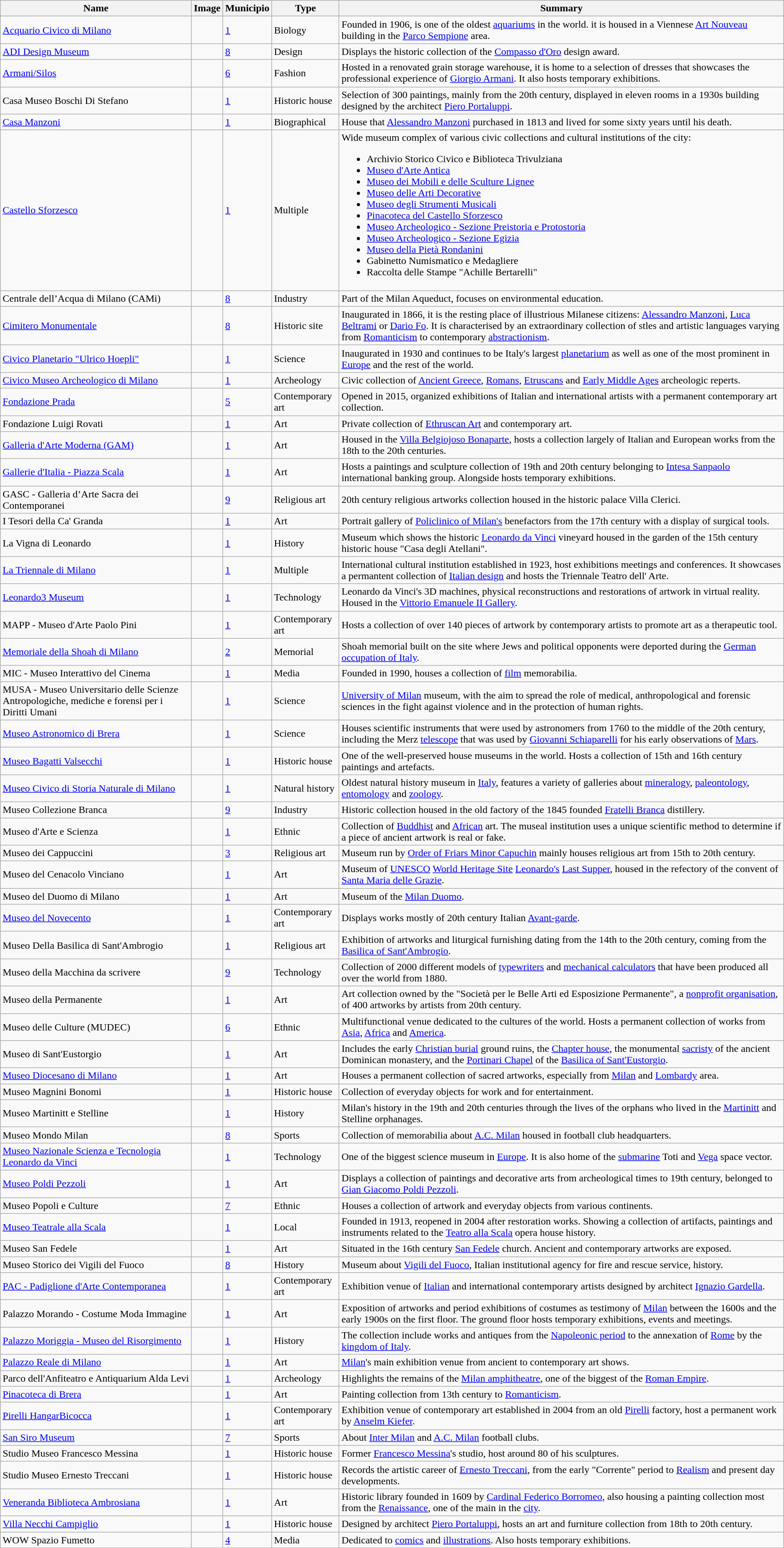<table class="wikitable sortable">
<tr>
<th>Name</th>
<th>Image</th>
<th>Municipio</th>
<th>Type</th>
<th>Summary</th>
</tr>
<tr>
<td><a href='#'>Acquario Civico di Milano</a></td>
<td></td>
<td><a href='#'>1</a></td>
<td>Biology</td>
<td>Founded in 1906, is one of the oldest <a href='#'>aquariums</a> in the world. it is housed in a Viennese <a href='#'>Art Nouveau</a> building in the <a href='#'>Parco Sempione</a> area.</td>
</tr>
<tr>
<td><a href='#'>ADI Design Museum</a></td>
<td></td>
<td><a href='#'>8</a></td>
<td>Design</td>
<td>Displays the historic collection of the <a href='#'>Compasso d'Oro</a> design award.</td>
</tr>
<tr>
<td><a href='#'>Armani/Silos</a></td>
<td></td>
<td><a href='#'>6</a></td>
<td>Fashion</td>
<td>Hosted in a renovated grain storage warehouse, it is home to a selection of dresses that showcases the professional experience of <a href='#'>Giorgio Armani</a>. It also hosts temporary exhibitions.</td>
</tr>
<tr>
<td>Casa Museo Boschi Di Stefano</td>
<td></td>
<td><a href='#'>1</a></td>
<td>Historic house</td>
<td>Selection of 300 paintings, mainly from the 20th century, displayed in eleven rooms in a 1930s building designed by the architect <a href='#'>Piero Portaluppi</a>.</td>
</tr>
<tr>
<td><a href='#'>Casa Manzoni</a></td>
<td></td>
<td><a href='#'>1</a></td>
<td>Biographical</td>
<td>House that <a href='#'>Alessandro Manzoni</a> purchased in 1813 and lived for some sixty years until his death.</td>
</tr>
<tr>
<td><a href='#'>Castello Sforzesco</a></td>
<td></td>
<td><a href='#'>1</a></td>
<td>Multiple</td>
<td>Wide museum complex of various civic collections and cultural institutions of the city:<br><ul><li>Archivio Storico Civico e Biblioteca Trivulziana</li><li><a href='#'>Museo d'Arte Antica</a></li><li><a href='#'>Museo dei Mobili e delle Sculture Lignee</a></li><li><a href='#'>Museo delle Arti Decorative</a></li><li><a href='#'>Museo degli Strumenti Musicali</a></li><li><a href='#'>Pinacoteca del Castello Sforzesco</a></li><li><a href='#'>Museo Archeologico - Sezione Preistoria e Protostoria</a></li><li><a href='#'>Museo Archeologico - Sezione Egizia</a></li><li><a href='#'>Museo della Pietà Rondanini</a></li><li>Gabinetto Numismatico e Medagliere</li><li>Raccolta delle Stampe "Achille Bertarelli"</li></ul></td>
</tr>
<tr>
<td>Centrale dell’Acqua di Milano (CAMi)</td>
<td></td>
<td><a href='#'>8</a></td>
<td>Industry</td>
<td>Part of the Milan Aqueduct, focuses on environmental education.</td>
</tr>
<tr>
<td><a href='#'>Cimitero Monumentale</a></td>
<td></td>
<td><a href='#'>8</a></td>
<td>Historic site</td>
<td>Inaugurated in 1866, it is the resting place of illustrious Milanese citizens: <a href='#'>Alessandro Manzoni</a>, <a href='#'>Luca Beltrami</a> or <a href='#'>Dario Fo</a>. It is characterised by an extraordinary collection of stles and artistic languages varying from <a href='#'>Romanticism</a> to contemporary <a href='#'>abstractionism</a>.</td>
</tr>
<tr>
<td><a href='#'>Civico Planetario "Ulrico Hoepli"</a></td>
<td></td>
<td><a href='#'>1</a></td>
<td>Science</td>
<td>Inaugurated in 1930 and continues to be Italy's largest <a href='#'>planetarium</a> as well as one of the most prominent in <a href='#'>Europe</a> and the rest of the world.</td>
</tr>
<tr>
<td><a href='#'>Civico Museo Archeologico di Milano</a></td>
<td></td>
<td><a href='#'>1</a></td>
<td>Archeology</td>
<td>Civic collection of <a href='#'>Ancient Greece</a>, <a href='#'>Romans</a>, <a href='#'>Etruscans</a> and <a href='#'>Early Middle Ages</a> archeologic reperts.</td>
</tr>
<tr>
<td><a href='#'>Fondazione Prada</a></td>
<td></td>
<td><a href='#'>5</a></td>
<td>Contemporary art</td>
<td>Opened in 2015, organized exhibitions of Italian and international artists with a permanent contemporary art collection.</td>
</tr>
<tr>
<td>Fondazione Luigi Rovati</td>
<td></td>
<td><a href='#'>1</a></td>
<td>Art</td>
<td>Private collection of <a href='#'>Ethruscan Art</a> and contemporary art.</td>
</tr>
<tr>
<td><a href='#'>Galleria d'Arte Moderna (GAM)</a></td>
<td></td>
<td><a href='#'>1</a></td>
<td>Art</td>
<td>Housed in the <a href='#'>Villa Belgiojoso Bonaparte</a>, hosts a collection largely of Italian and European works from the 18th to the 20th centuries.</td>
</tr>
<tr>
<td><a href='#'>Gallerie d'Italia - Piazza Scala</a></td>
<td></td>
<td><a href='#'>1</a></td>
<td>Art</td>
<td>Hosts a paintings and sculpture collection of 19th and 20th century belonging to <a href='#'>Intesa Sanpaolo</a> international banking group. Alongside hosts temporary exhibitions.</td>
</tr>
<tr>
<td GASC>GASC - Galleria d’Arte Sacra dei Contemporanei</td>
<td></td>
<td><a href='#'>9</a></td>
<td>Religious art</td>
<td>20th century religious artworks collection housed in the historic palace Villa Clerici.</td>
</tr>
<tr>
<td>I Tesori della Ca' Granda</td>
<td></td>
<td><a href='#'>1</a></td>
<td>Art</td>
<td>Portrait gallery of <a href='#'>Policlinico of Milan's</a> benefactors from the 17th century with a display of surgical tools.</td>
</tr>
<tr>
<td>La Vigna di Leonardo</td>
<td></td>
<td><a href='#'>1</a></td>
<td>History</td>
<td>Museum which shows the historic <a href='#'>Leonardo da Vinci</a> vineyard housed in the garden of the 15th century historic house "Casa degli Atellani".</td>
</tr>
<tr>
<td><a href='#'>La Triennale di Milano</a></td>
<td></td>
<td><a href='#'>1</a></td>
<td>Multiple</td>
<td>International cultural institution established in 1923, host exhibitions meetings and conferences. It showcases a permantent collection of <a href='#'>Italian design</a> and hosts the Triennale Teatro dell' Arte.</td>
</tr>
<tr>
<td><a href='#'>Leonardo3 Museum</a></td>
<td></td>
<td><a href='#'>1</a></td>
<td>Technology</td>
<td>Leonardo da Vinci's 3D machines, physical reconstructions and restorations of artwork in virtual reality. Housed in the <a href='#'>Vittorio Emanuele II Gallery</a>.</td>
</tr>
<tr>
<td>MAPP - Museo d'Arte Paolo Pini</td>
<td></td>
<td><a href='#'>1</a></td>
<td>Contemporary art</td>
<td>Hosts a collection of over 140 pieces of artwork by contemporary artists to promote art as a therapeutic tool.</td>
</tr>
<tr>
<td><a href='#'>Memoriale della Shoah di Milano</a></td>
<td></td>
<td><a href='#'>2</a></td>
<td>Memorial</td>
<td>Shoah memorial built on the site where Jews and political opponents were deported during the <a href='#'>German occupation of Italy</a>.</td>
</tr>
<tr>
<td>MIC - Museo Interattivo del Cinema</td>
<td></td>
<td><a href='#'>1</a></td>
<td>Media</td>
<td>Founded in 1990, houses a collection of <a href='#'>film</a> memorabilia.</td>
</tr>
<tr>
<td>MUSA - Museo Universitario delle Scienze Antropologiche, mediche e forensi per i Diritti Umani</td>
<td></td>
<td><a href='#'>1</a></td>
<td>Science</td>
<td><a href='#'>University of Milan</a> museum, with the aim to spread the role of medical, anthropological and forensic sciences in the fight against violence and in the protection of human rights.</td>
</tr>
<tr>
<td><a href='#'>Museo Astronomico di Brera</a></td>
<td></td>
<td><a href='#'>1</a></td>
<td>Science</td>
<td>Houses scientific instruments that were used by astronomers from 1760 to the middle of the 20th century, including the Merz <a href='#'>telescope</a> that was used by <a href='#'>Giovanni Schiaparelli</a> for his early observations of <a href='#'>Mars</a>.</td>
</tr>
<tr>
<td><a href='#'>Museo Bagatti Valsecchi</a></td>
<td></td>
<td><a href='#'>1</a></td>
<td>Historic house</td>
<td>One of the well-preserved house museums in the world. Hosts a collection of 15th and 16th century paintings and artefacts.</td>
</tr>
<tr>
<td><a href='#'>Museo Civico di Storia Naturale di Milano</a></td>
<td></td>
<td><a href='#'>1</a></td>
<td>Natural history</td>
<td>Oldest natural history museum in <a href='#'>Italy</a>, features a variety of galleries about <a href='#'>mineralogy</a>, <a href='#'>paleontology</a>, <a href='#'>entomology</a> and <a href='#'>zoology</a>.</td>
</tr>
<tr>
<td>Museo Collezione Branca</td>
<td></td>
<td><a href='#'>9</a></td>
<td>Industry</td>
<td>Historic collection housed in the old factory of the 1845 founded <a href='#'>Fratelli Branca</a> distillery.</td>
</tr>
<tr>
<td>Museo d'Arte e Scienza</td>
<td></td>
<td><a href='#'>1</a></td>
<td>Ethnic</td>
<td>Collection of <a href='#'>Buddhist</a> and <a href='#'>African</a> art. The museal institution uses a unique scientific method to determine if a piece of ancient artwork is real or fake.</td>
</tr>
<tr>
<td>Museo dei Cappuccini</td>
<td></td>
<td><a href='#'>3</a></td>
<td>Religious art</td>
<td>Museum run by <a href='#'>Order of Friars Minor Capuchin</a> mainly houses religious art from 15th to 20th century.</td>
</tr>
<tr>
<td>Museo del Cenacolo Vinciano</td>
<td></td>
<td><a href='#'>1</a></td>
<td>Art</td>
<td>Museum of <a href='#'>UNESCO</a> <a href='#'>World Heritage Site</a> <a href='#'>Leonardo's</a> <a href='#'>Last Supper</a>, housed in the refectory of the convent of <a href='#'>Santa Maria delle Grazie</a>.</td>
</tr>
<tr>
<td>Museo del Duomo di Milano</td>
<td></td>
<td><a href='#'>1</a></td>
<td>Art</td>
<td>Museum of the <a href='#'>Milan Duomo</a>.</td>
</tr>
<tr>
<td><a href='#'>Museo del Novecento</a></td>
<td></td>
<td><a href='#'>1</a></td>
<td>Contemporary art</td>
<td>Displays works mostly of 20th century Italian <a href='#'>Avant-garde</a>.</td>
</tr>
<tr>
<td>Museo Della Basilica di Sant'Ambrogio</td>
<td></td>
<td><a href='#'>1</a></td>
<td>Religious art</td>
<td>Exhibition of artworks and liturgical furnishing dating from the 14th to the 20th century, coming from the <a href='#'>Basilica of Sant'Ambrogio</a>.</td>
</tr>
<tr>
<td>Museo della Macchina da scrivere</td>
<td></td>
<td><a href='#'>9</a></td>
<td>Technology</td>
<td>Collection of 2000 different models of <a href='#'>typewriters</a> and <a href='#'>mechanical calculators</a> that have been produced all over the world from 1880.</td>
</tr>
<tr>
<td>Museo della Permanente</td>
<td></td>
<td><a href='#'>1</a></td>
<td>Art</td>
<td>Art collection owned by the "Società per le Belle Arti ed Esposizione Permanente", a <a href='#'>nonprofit organisation</a>, of 400 artworks by artists from 20th century.</td>
</tr>
<tr>
<td>Museo delle Culture (MUDEC)</td>
<td></td>
<td><a href='#'>6</a></td>
<td>Ethnic</td>
<td>Multifunctional venue dedicated to the cultures of the world. Hosts a permanent collection of works from <a href='#'>Asia</a>, <a href='#'>Africa</a> and <a href='#'>America</a>.</td>
</tr>
<tr>
<td>Museo di Sant'Eustorgio</td>
<td></td>
<td><a href='#'>1</a></td>
<td>Art</td>
<td>Includes the early <a href='#'>Christian burial</a> ground ruins, the <a href='#'>Chapter house</a>, the monumental <a href='#'>sacristy</a> of the ancient Dominican monastery, and the <a href='#'>Portinari Chapel</a> of the <a href='#'>Basilica of Sant'Eustorgio</a>.</td>
</tr>
<tr>
<td><a href='#'>Museo Diocesano di Milano</a></td>
<td></td>
<td><a href='#'>1</a></td>
<td>Art</td>
<td>Houses a permanent collection of sacred artworks, especially from <a href='#'>Milan</a> and <a href='#'>Lombardy</a> area.</td>
</tr>
<tr>
<td>Museo Magnini Bonomi</td>
<td></td>
<td><a href='#'>1</a></td>
<td>Historic house</td>
<td>Collection of everyday objects for work and for entertainment.</td>
</tr>
<tr>
<td>Museo Martinitt e Stelline</td>
<td></td>
<td><a href='#'>1</a></td>
<td>History</td>
<td>Milan's history in the 19th and 20th centuries through the lives of the orphans who lived in the <a href='#'>Martinitt</a> and Stelline orphanages.</td>
</tr>
<tr>
<td>Museo Mondo Milan</td>
<td></td>
<td><a href='#'>8</a></td>
<td>Sports</td>
<td>Collection of memorabilia about <a href='#'>A.C. Milan</a> housed in football club headquarters.</td>
</tr>
<tr>
<td><a href='#'>Museo Nazionale Scienza e Tecnologia Leonardo da Vinci</a></td>
<td></td>
<td><a href='#'>1</a></td>
<td>Technology</td>
<td>One of the biggest science museum in <a href='#'>Europe</a>. It is also home of the <a href='#'>submarine</a> Toti and <a href='#'>Vega</a> space vector.</td>
</tr>
<tr>
<td><a href='#'>Museo Poldi Pezzoli</a></td>
<td></td>
<td><a href='#'>1</a></td>
<td>Art</td>
<td>Displays a collection of paintings and decorative arts from archeological times to 19th century, belonged to <a href='#'>Gian Giacomo Poldi Pezzoli</a>.</td>
</tr>
<tr>
<td>Museo Popoli e Culture</td>
<td></td>
<td><a href='#'>7</a></td>
<td>Ethnic</td>
<td>Houses a collection of artwork and everyday objects from various continents.</td>
</tr>
<tr>
<td><a href='#'>Museo Teatrale alla Scala</a></td>
<td></td>
<td><a href='#'>1</a></td>
<td>Local</td>
<td>Founded in 1913, reopened in 2004 after restoration works. Showing a collection of artifacts, paintings and instruments related to the <a href='#'>Teatro alla Scala</a> opera house history.</td>
</tr>
<tr>
<td>Museo San Fedele</td>
<td></td>
<td><a href='#'>1</a></td>
<td>Art</td>
<td>Situated in the 16th century <a href='#'>San Fedele</a> church. Ancient and contemporary artworks are exposed.</td>
</tr>
<tr>
<td>Museo Storico dei Vigili del Fuoco</td>
<td></td>
<td><a href='#'>8</a></td>
<td>History</td>
<td>Museum about <a href='#'>Vigili del Fuoco</a>, Italian institutional agency for fire and rescue service, history.</td>
</tr>
<tr>
<td><a href='#'> PAC - Padiglione d'Arte Contemporanea</a></td>
<td></td>
<td><a href='#'>1</a></td>
<td>Contemporary art</td>
<td>Exhibition venue of <a href='#'>Italian</a> and international contemporary artists designed by architect <a href='#'>Ignazio Gardella</a>.</td>
</tr>
<tr>
<td>Palazzo Morando - Costume Moda Immagine</td>
<td></td>
<td><a href='#'>1</a></td>
<td>Art</td>
<td>Exposition of artworks and period exhibitions of costumes as testimony of <a href='#'>Milan</a> between the 1600s and the early 1900s on the first floor. The ground floor hosts temporary exhibitions, events and meetings.</td>
</tr>
<tr>
<td><a href='#'>Palazzo Moriggia - Museo del Risorgimento</a></td>
<td></td>
<td><a href='#'>1</a></td>
<td>History</td>
<td>The collection include works and antiques from the <a href='#'>Napoleonic period</a> to the annexation of <a href='#'>Rome</a> by the <a href='#'>kingdom of Italy</a>.</td>
</tr>
<tr>
<td><a href='#'>Palazzo Reale di Milano</a></td>
<td></td>
<td><a href='#'>1</a></td>
<td>Art</td>
<td><a href='#'>Milan</a>'s main exhibition venue from ancient to contemporary art shows.</td>
</tr>
<tr>
<td>Parco dell'Anfiteatro e Antiquarium Alda Levi</td>
<td></td>
<td><a href='#'>1</a></td>
<td>Archeology</td>
<td>Highlights the remains of the <a href='#'>Milan amphitheatre</a>, one of the biggest of the <a href='#'>Roman Empire</a>.</td>
</tr>
<tr>
<td><a href='#'>Pinacoteca di Brera</a></td>
<td></td>
<td><a href='#'>1</a></td>
<td>Art</td>
<td>Painting collection from 13th century to <a href='#'>Romanticism</a>.</td>
</tr>
<tr>
<td><a href='#'>Pirelli HangarBicocca</a></td>
<td></td>
<td><a href='#'>1</a></td>
<td>Contemporary art</td>
<td>Exhibition venue of contemporary art established in 2004 from an old <a href='#'>Pirelli</a> factory, host a permanent work by <a href='#'>Anselm Kiefer</a>.</td>
</tr>
<tr>
<td><a href='#'>San Siro Museum</a></td>
<td></td>
<td><a href='#'>7</a></td>
<td>Sports</td>
<td>About <a href='#'>Inter Milan</a> and <a href='#'>A.C. Milan</a> football clubs.</td>
</tr>
<tr>
<td>Studio Museo Francesco Messina</td>
<td></td>
<td><a href='#'>1</a></td>
<td>Historic house</td>
<td>Former <a href='#'>Francesco Messina</a>'s studio, host around 80 of his sculptures.</td>
</tr>
<tr>
<td>Studio Museo Ernesto Treccani</td>
<td></td>
<td><a href='#'>1</a></td>
<td>Historic house</td>
<td>Records the artistic career of <a href='#'>Ernesto Treccani</a>, from the early "Corrente" period to <a href='#'>Realism</a> and present day developments.</td>
</tr>
<tr>
<td><a href='#'>Veneranda Biblioteca Ambrosiana</a></td>
<td></td>
<td><a href='#'>1</a></td>
<td>Art</td>
<td>Historic library founded in 1609 by <a href='#'>Cardinal Federico Borromeo</a>, also housing a painting collection most from the <a href='#'>Renaissance</a>, one of the main in the <a href='#'>city</a>.</td>
</tr>
<tr>
<td><a href='#'>Villa Necchi Campiglio</a></td>
<td></td>
<td><a href='#'>1</a></td>
<td>Historic house</td>
<td>Designed by architect <a href='#'>Piero Portaluppi</a>, hosts an art and furniture collection from 18th to 20th century.</td>
</tr>
<tr>
<td>WOW Spazio Fumetto</td>
<td></td>
<td><a href='#'>4</a></td>
<td>Media</td>
<td>Dedicated to <a href='#'>comics</a> and <a href='#'>illustrations</a>. Also hosts temporary exhibitions.</td>
</tr>
</table>
